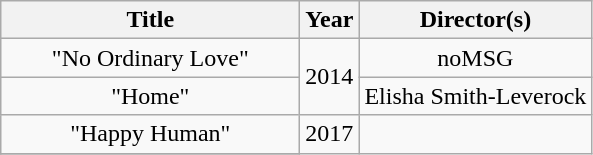<table class="wikitable plainrowheaders" style="text-align:center;">
<tr>
<th scope="col" style="width:12em;">Title</th>
<th scope="col">Year</th>
<th scope="col">Director(s)</th>
</tr>
<tr>
<td>"No Ordinary Love"</td>
<td rowspan="2">2014</td>
<td>noMSG</td>
</tr>
<tr>
<td>"Home"</td>
<td>Elisha Smith-Leverock</td>
</tr>
<tr>
<td>"Happy Human"</td>
<td rowspan="2">2017</td>
</tr>
<tr>
</tr>
</table>
